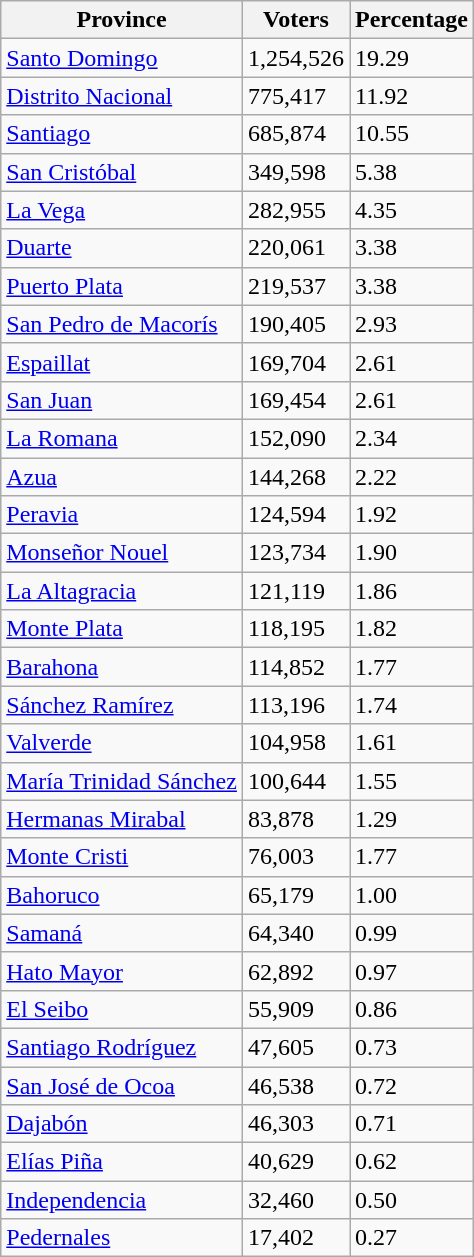<table class="wikitable sortable" border="1">
<tr>
<th scope="col">Province</th>
<th scope="col">Voters</th>
<th scope="col" class="unsortable">Percentage</th>
</tr>
<tr>
<td><a href='#'>Santo Domingo</a></td>
<td>1,254,526</td>
<td>19.29</td>
</tr>
<tr>
<td><a href='#'>Distrito Nacional</a></td>
<td>775,417</td>
<td>11.92</td>
</tr>
<tr>
<td><a href='#'>Santiago</a></td>
<td>685,874</td>
<td>10.55</td>
</tr>
<tr>
<td><a href='#'>San Cristóbal</a></td>
<td>349,598</td>
<td>5.38</td>
</tr>
<tr>
<td><a href='#'>La Vega</a></td>
<td>282,955</td>
<td>4.35</td>
</tr>
<tr>
<td><a href='#'>Duarte</a></td>
<td>220,061</td>
<td>3.38</td>
</tr>
<tr>
<td><a href='#'>Puerto Plata</a></td>
<td>219,537</td>
<td>3.38</td>
</tr>
<tr>
<td><a href='#'>San Pedro de Macorís</a></td>
<td>190,405</td>
<td>2.93</td>
</tr>
<tr>
<td><a href='#'>Espaillat</a></td>
<td>169,704</td>
<td>2.61</td>
</tr>
<tr>
<td><a href='#'>San Juan</a></td>
<td>169,454</td>
<td>2.61</td>
</tr>
<tr>
<td><a href='#'>La Romana</a></td>
<td>152,090</td>
<td>2.34</td>
</tr>
<tr>
<td><a href='#'>Azua</a></td>
<td>144,268</td>
<td>2.22</td>
</tr>
<tr>
<td><a href='#'>Peravia</a></td>
<td>124,594</td>
<td>1.92</td>
</tr>
<tr>
<td><a href='#'>Monseñor Nouel</a></td>
<td>123,734</td>
<td>1.90</td>
</tr>
<tr>
<td><a href='#'>La Altagracia</a></td>
<td>121,119</td>
<td>1.86</td>
</tr>
<tr>
<td><a href='#'>Monte Plata</a></td>
<td>118,195</td>
<td>1.82</td>
</tr>
<tr>
<td><a href='#'>Barahona</a></td>
<td>114,852</td>
<td>1.77</td>
</tr>
<tr>
<td><a href='#'>Sánchez Ramírez</a></td>
<td>113,196</td>
<td>1.74</td>
</tr>
<tr>
<td><a href='#'>Valverde</a></td>
<td>104,958</td>
<td>1.61</td>
</tr>
<tr>
<td><a href='#'>María Trinidad Sánchez</a></td>
<td>100,644</td>
<td>1.55</td>
</tr>
<tr>
<td><a href='#'>Hermanas Mirabal</a></td>
<td>83,878</td>
<td>1.29</td>
</tr>
<tr>
<td><a href='#'>Monte Cristi</a></td>
<td>76,003</td>
<td>1.77</td>
</tr>
<tr>
<td><a href='#'>Bahoruco</a></td>
<td>65,179</td>
<td>1.00</td>
</tr>
<tr>
<td><a href='#'>Samaná</a></td>
<td>64,340</td>
<td>0.99</td>
</tr>
<tr>
<td><a href='#'>Hato Mayor</a></td>
<td>62,892</td>
<td>0.97</td>
</tr>
<tr>
<td><a href='#'>El Seibo</a></td>
<td>55,909</td>
<td>0.86</td>
</tr>
<tr>
<td><a href='#'>Santiago Rodríguez</a></td>
<td>47,605</td>
<td>0.73</td>
</tr>
<tr>
<td><a href='#'>San José de Ocoa</a></td>
<td>46,538</td>
<td>0.72</td>
</tr>
<tr>
<td><a href='#'>Dajabón</a></td>
<td>46,303</td>
<td>0.71</td>
</tr>
<tr>
<td><a href='#'>Elías Piña</a></td>
<td>40,629</td>
<td>0.62</td>
</tr>
<tr>
<td><a href='#'>Independencia</a></td>
<td>32,460</td>
<td>0.50</td>
</tr>
<tr>
<td><a href='#'>Pedernales</a></td>
<td>17,402</td>
<td>0.27</td>
</tr>
</table>
